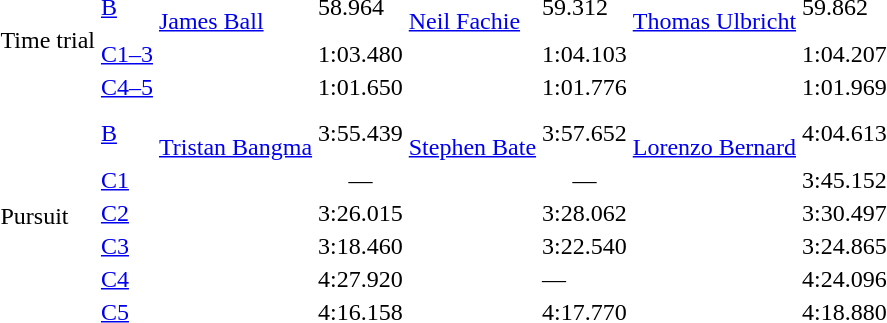<table>
<tr>
<td rowspan=3>Time trial<br></td>
<td><a href='#'>B</a></td>
<td><br><a href='#'>James Ball</a><br></td>
<td>58.964</td>
<td><br><a href='#'>Neil Fachie</a><br></td>
<td>59.312</td>
<td><br><a href='#'>Thomas Ulbricht</a><br></td>
<td>59.862</td>
</tr>
<tr>
<td><a href='#'>C1–3</a></td>
<td></td>
<td>1:03.480</td>
<td></td>
<td>1:04.103</td>
<td></td>
<td>1:04.207</td>
</tr>
<tr>
<td><a href='#'>C4–5</a></td>
<td></td>
<td>1:01.650</td>
<td></td>
<td>1:01.776</td>
<td></td>
<td>1:01.969</td>
</tr>
<tr>
<td rowspan=6>Pursuit<br></td>
<td><a href='#'>B</a></td>
<td><br><a href='#'>Tristan Bangma</a><br></td>
<td>3:55.439</td>
<td><br><a href='#'>Stephen Bate</a><br></td>
<td>3:57.652</td>
<td><br><a href='#'>Lorenzo Bernard</a><br></td>
<td>4:04.613</td>
</tr>
<tr>
<td><a href='#'>C1</a></td>
<td></td>
<td align="center">—</td>
<td></td>
<td align="center">— </td>
<td></td>
<td>3:45.152</td>
</tr>
<tr>
<td><a href='#'>C2</a></td>
<td></td>
<td>3:26.015</td>
<td></td>
<td>3:28.062</td>
<td></td>
<td>3:30.497</td>
</tr>
<tr>
<td><a href='#'>C3</a></td>
<td></td>
<td>3:18.460</td>
<td></td>
<td>3:22.540</td>
<td></td>
<td>3:24.865</td>
</tr>
<tr>
<td><a href='#'>C4</a></td>
<td></td>
<td>4:27.920</td>
<td></td>
<td>— </td>
<td></td>
<td>4:24.096</td>
</tr>
<tr>
<td><a href='#'>C5</a></td>
<td></td>
<td>4:16.158</td>
<td></td>
<td>4:17.770</td>
<td></td>
<td>4:18.880</td>
</tr>
</table>
